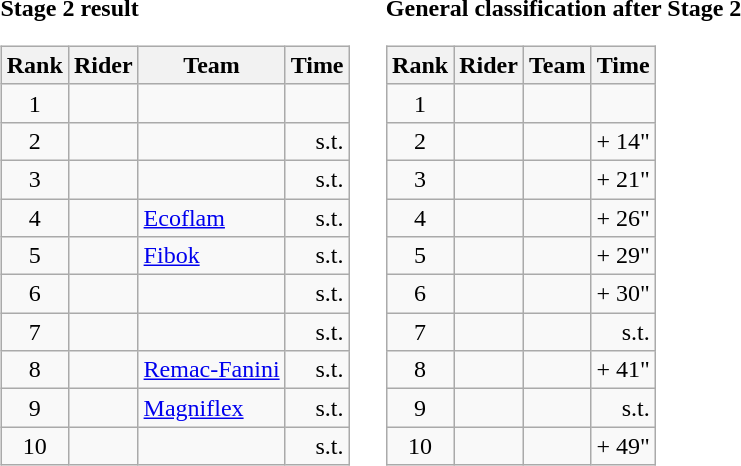<table>
<tr>
<td><strong>Stage 2 result</strong><br><table class="wikitable">
<tr>
<th scope="col">Rank</th>
<th scope="col">Rider</th>
<th scope="col">Team</th>
<th scope="col">Time</th>
</tr>
<tr>
<td style="text-align:center;">1</td>
<td></td>
<td></td>
<td style="text-align:right;"></td>
</tr>
<tr>
<td style="text-align:center;">2</td>
<td></td>
<td></td>
<td style="text-align:right;">s.t.</td>
</tr>
<tr>
<td style="text-align:center;">3</td>
<td></td>
<td></td>
<td style="text-align:right;">s.t.</td>
</tr>
<tr>
<td style="text-align:center;">4</td>
<td></td>
<td><a href='#'>Ecoflam</a></td>
<td style="text-align:right;">s.t.</td>
</tr>
<tr>
<td style="text-align:center;">5</td>
<td></td>
<td><a href='#'>Fibok</a></td>
<td style="text-align:right;">s.t.</td>
</tr>
<tr>
<td style="text-align:center;">6</td>
<td></td>
<td></td>
<td style="text-align:right;">s.t.</td>
</tr>
<tr>
<td style="text-align:center;">7</td>
<td></td>
<td></td>
<td style="text-align:right;">s.t.</td>
</tr>
<tr>
<td style="text-align:center;">8</td>
<td></td>
<td><a href='#'>Remac-Fanini</a></td>
<td style="text-align:right;">s.t.</td>
</tr>
<tr>
<td style="text-align:center;">9</td>
<td></td>
<td><a href='#'>Magniflex</a></td>
<td style="text-align:right;">s.t.</td>
</tr>
<tr>
<td style="text-align:center;">10</td>
<td></td>
<td></td>
<td style="text-align:right;">s.t.</td>
</tr>
</table>
</td>
<td></td>
<td><strong>General classification after Stage 2</strong><br><table class="wikitable">
<tr>
<th scope="col">Rank</th>
<th scope="col">Rider</th>
<th scope="col">Team</th>
<th scope="col">Time</th>
</tr>
<tr>
<td style="text-align:center;">1</td>
<td></td>
<td></td>
<td style="text-align:right;"></td>
</tr>
<tr>
<td style="text-align:center;">2</td>
<td></td>
<td></td>
<td style="text-align:right;">+ 14"</td>
</tr>
<tr>
<td style="text-align:center;">3</td>
<td></td>
<td></td>
<td style="text-align:right;">+ 21"</td>
</tr>
<tr>
<td style="text-align:center;">4</td>
<td></td>
<td></td>
<td style="text-align:right;">+ 26"</td>
</tr>
<tr>
<td style="text-align:center;">5</td>
<td></td>
<td></td>
<td style="text-align:right;">+ 29"</td>
</tr>
<tr>
<td style="text-align:center;">6</td>
<td></td>
<td></td>
<td style="text-align:right;">+ 30"</td>
</tr>
<tr>
<td style="text-align:center;">7</td>
<td></td>
<td></td>
<td style="text-align:right;">s.t.</td>
</tr>
<tr>
<td style="text-align:center;">8</td>
<td></td>
<td></td>
<td style="text-align:right;">+ 41"</td>
</tr>
<tr>
<td style="text-align:center;">9</td>
<td></td>
<td></td>
<td style="text-align:right;">s.t.</td>
</tr>
<tr>
<td style="text-align:center;">10</td>
<td></td>
<td></td>
<td style="text-align:right;">+ 49"</td>
</tr>
</table>
</td>
</tr>
</table>
